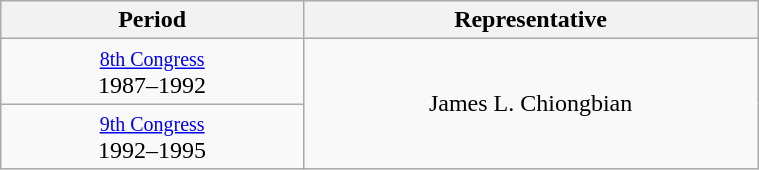<table class="wikitable" style="text-align:center; width:40%;">
<tr>
<th width="40%">Period</th>
<th>Representative</th>
</tr>
<tr>
<td><small><a href='#'>8th Congress</a></small><br>1987–1992</td>
<td rowspan="2">James L. Chiongbian</td>
</tr>
<tr>
<td><small><a href='#'>9th Congress</a></small><br>1992–1995</td>
</tr>
</table>
